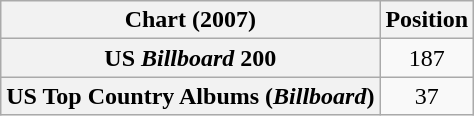<table class="wikitable sortable plainrowheaders" style="text-align:center">
<tr>
<th scope="col">Chart (2007)</th>
<th scope="col">Position</th>
</tr>
<tr>
<th scope="row">US <em>Billboard</em> 200</th>
<td>187</td>
</tr>
<tr>
<th scope="row">US Top Country Albums (<em>Billboard</em>)</th>
<td>37</td>
</tr>
</table>
